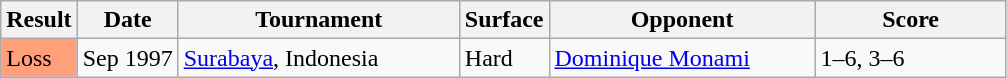<table class="wikitable">
<tr>
<th>Result</th>
<th style="width:60px">Date</th>
<th style="width:180px">Tournament</th>
<th style="width:50px">Surface</th>
<th style="width:170px">Opponent</th>
<th style="width:120px">Score</th>
</tr>
<tr>
<td style="background:#ffa07a;">Loss</td>
<td>Sep 1997</td>
<td><a href='#'>Surabaya</a>, Indonesia</td>
<td>Hard</td>
<td> <a href='#'>Dominique Monami</a></td>
<td>1–6, 3–6</td>
</tr>
</table>
